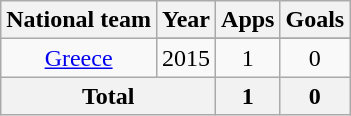<table class="wikitable" style="text-align: center">
<tr>
<th>National team</th>
<th>Year</th>
<th>Apps</th>
<th>Goals</th>
</tr>
<tr>
<td rowspan="2"><a href='#'>Greece</a></td>
</tr>
<tr>
<td>2015</td>
<td>1</td>
<td>0</td>
</tr>
<tr>
<th colspan=2>Total</th>
<th>1</th>
<th>0</th>
</tr>
</table>
